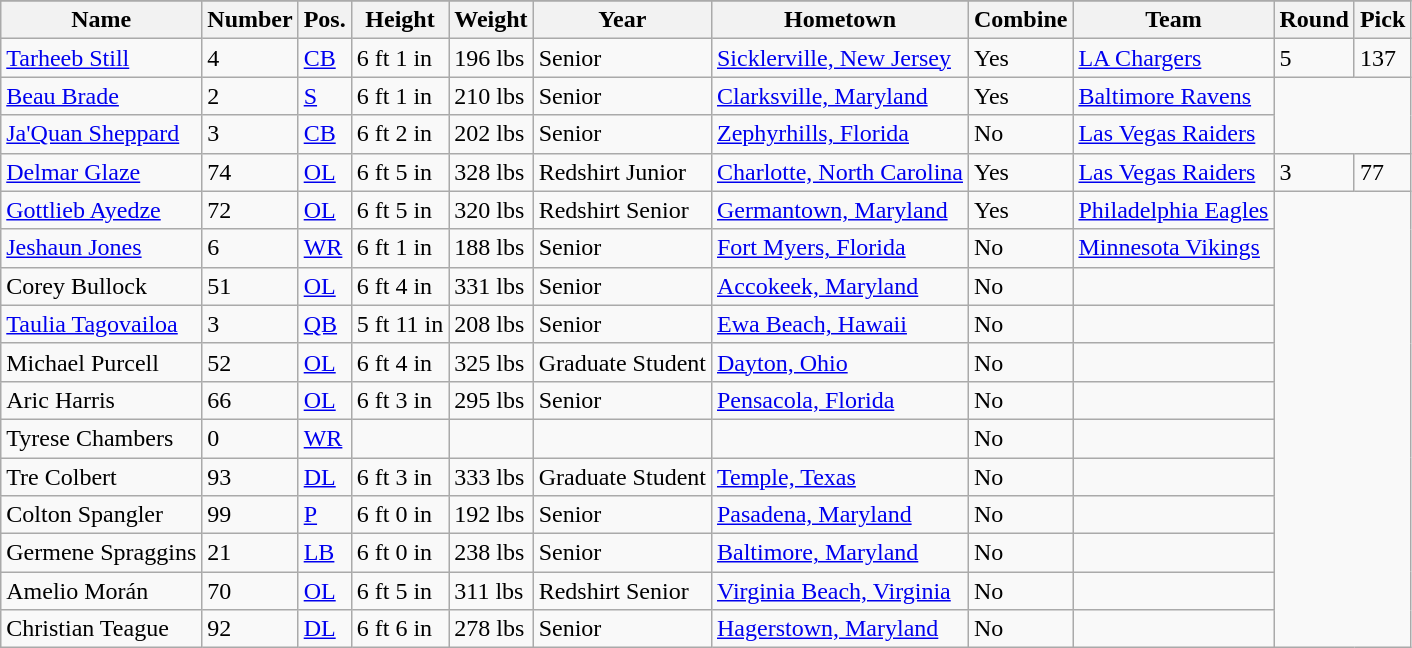<table class="wikitable sortable collapsible">
<tr>
</tr>
<tr>
<th>Name</th>
<th>Number</th>
<th>Pos.</th>
<th>Height</th>
<th>Weight</th>
<th>Year</th>
<th>Hometown</th>
<th>Combine</th>
<th>Team</th>
<th>Round</th>
<th>Pick</th>
</tr>
<tr>
<td><a href='#'>Tarheeb Still</a></td>
<td>4</td>
<td><a href='#'>CB</a></td>
<td>6 ft 1 in</td>
<td>196 lbs</td>
<td>Senior</td>
<td><a href='#'>Sicklerville, New Jersey</a></td>
<td>Yes</td>
<td><a href='#'>LA Chargers</a></td>
<td>5</td>
<td>137</td>
</tr>
<tr>
<td><a href='#'>Beau Brade</a></td>
<td>2</td>
<td><a href='#'>S</a></td>
<td>6 ft 1 in</td>
<td>210 lbs</td>
<td>Senior</td>
<td><a href='#'>Clarksville, Maryland</a></td>
<td>Yes</td>
<td><a href='#'>Baltimore Ravens</a></td>
</tr>
<tr>
<td><a href='#'>Ja'Quan Sheppard</a></td>
<td>3</td>
<td><a href='#'>CB</a></td>
<td>6 ft 2 in</td>
<td>202 lbs</td>
<td>Senior</td>
<td><a href='#'>Zephyrhills, Florida</a></td>
<td>No</td>
<td><a href='#'>Las Vegas Raiders</a></td>
</tr>
<tr>
<td><a href='#'>Delmar Glaze</a></td>
<td>74</td>
<td><a href='#'>OL</a></td>
<td>6 ft 5 in</td>
<td>328 lbs</td>
<td>Redshirt Junior</td>
<td><a href='#'>Charlotte, North Carolina</a></td>
<td>Yes</td>
<td><a href='#'>Las Vegas Raiders</a></td>
<td>3</td>
<td>77</td>
</tr>
<tr>
<td><a href='#'>Gottlieb Ayedze</a></td>
<td>72</td>
<td><a href='#'>OL</a></td>
<td>6 ft 5 in</td>
<td>320 lbs</td>
<td>Redshirt Senior</td>
<td><a href='#'>Germantown, Maryland</a></td>
<td>Yes</td>
<td><a href='#'>Philadelphia Eagles</a></td>
</tr>
<tr>
<td><a href='#'>Jeshaun Jones</a></td>
<td>6</td>
<td><a href='#'>WR</a></td>
<td>6 ft 1 in</td>
<td>188 lbs</td>
<td>Senior</td>
<td><a href='#'>Fort Myers, Florida</a></td>
<td>No</td>
<td><a href='#'>Minnesota Vikings</a></td>
</tr>
<tr>
<td>Corey Bullock</td>
<td>51</td>
<td><a href='#'>OL</a></td>
<td>6 ft 4 in</td>
<td>331 lbs</td>
<td>Senior</td>
<td><a href='#'>Accokeek, Maryland</a></td>
<td>No</td>
<td></td>
</tr>
<tr>
<td><a href='#'>Taulia Tagovailoa</a></td>
<td>3</td>
<td><a href='#'>QB</a></td>
<td>5 ft 11 in</td>
<td>208 lbs</td>
<td>Senior</td>
<td><a href='#'>Ewa Beach, Hawaii</a></td>
<td>No</td>
<td></td>
</tr>
<tr>
<td>Michael Purcell</td>
<td>52</td>
<td><a href='#'>OL</a></td>
<td>6 ft 4 in</td>
<td>325 lbs</td>
<td>Graduate Student</td>
<td><a href='#'>Dayton, Ohio</a></td>
<td>No</td>
<td></td>
</tr>
<tr>
<td>Aric Harris</td>
<td>66</td>
<td><a href='#'>OL</a></td>
<td>6 ft 3 in</td>
<td>295 lbs</td>
<td>Senior</td>
<td><a href='#'>Pensacola, Florida</a></td>
<td>No</td>
<td></td>
</tr>
<tr>
<td>Tyrese Chambers</td>
<td>0</td>
<td><a href='#'>WR</a></td>
<td></td>
<td></td>
<td></td>
<td></td>
<td>No</td>
<td></td>
</tr>
<tr>
<td>Tre Colbert</td>
<td>93</td>
<td><a href='#'>DL</a></td>
<td>6 ft 3 in</td>
<td>333 lbs</td>
<td>Graduate Student</td>
<td><a href='#'>Temple, Texas</a></td>
<td>No</td>
<td></td>
</tr>
<tr>
<td>Colton Spangler</td>
<td>99</td>
<td><a href='#'>P</a></td>
<td>6 ft 0 in</td>
<td>192 lbs</td>
<td>Senior</td>
<td><a href='#'>Pasadena, Maryland</a></td>
<td>No</td>
<td></td>
</tr>
<tr>
<td>Germene Spraggins</td>
<td>21</td>
<td><a href='#'>LB</a></td>
<td>6 ft 0 in</td>
<td>238 lbs</td>
<td>Senior</td>
<td><a href='#'>Baltimore, Maryland</a></td>
<td>No</td>
<td></td>
</tr>
<tr>
<td>Amelio Morán</td>
<td>70</td>
<td><a href='#'>OL</a></td>
<td>6 ft 5 in</td>
<td>311 lbs</td>
<td>Redshirt Senior</td>
<td><a href='#'>Virginia Beach, Virginia</a></td>
<td>No</td>
<td></td>
</tr>
<tr>
<td>Christian Teague</td>
<td>92</td>
<td><a href='#'>DL</a></td>
<td>6 ft 6 in</td>
<td>278 lbs</td>
<td>Senior</td>
<td><a href='#'>Hagerstown, Maryland</a></td>
<td>No</td>
<td></td>
</tr>
</table>
